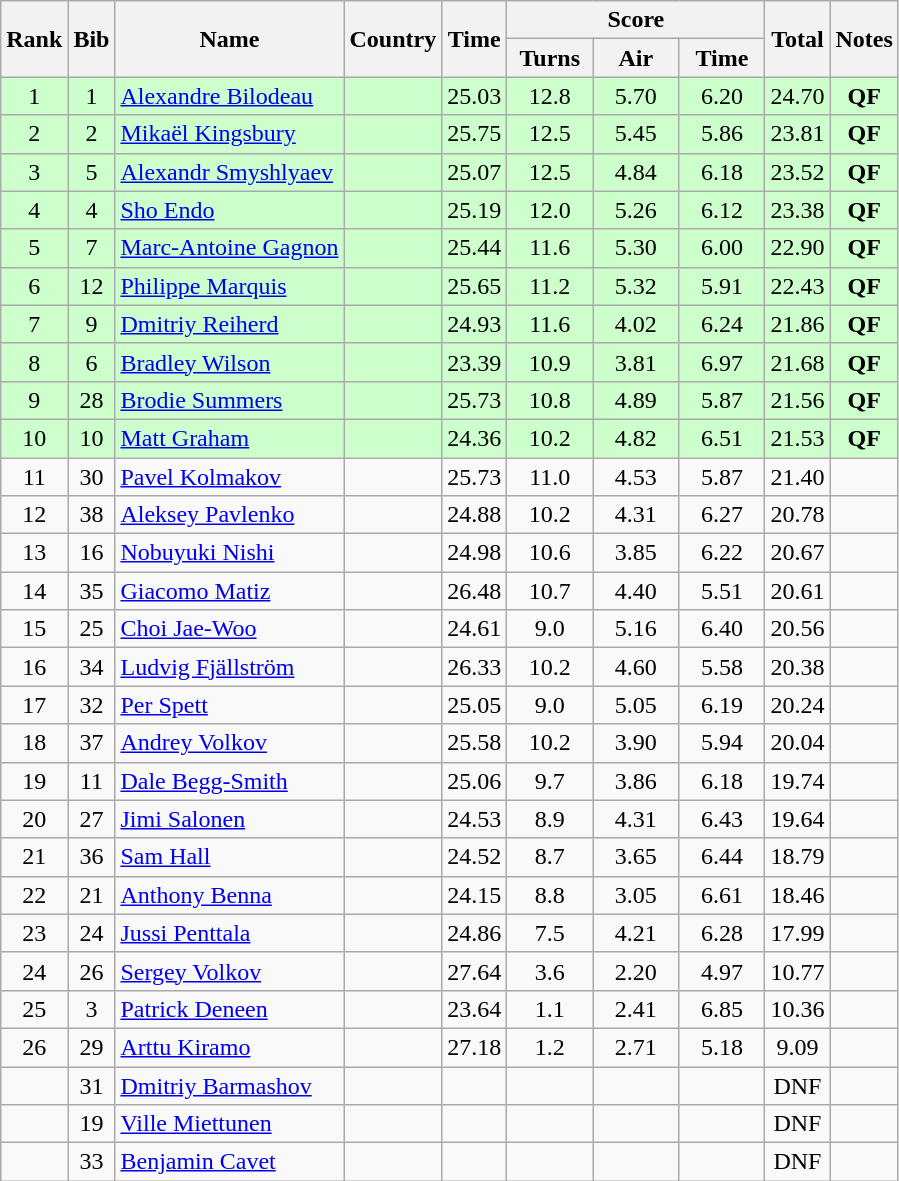<table class="wikitable sortable" style="text-align:center">
<tr>
<th rowspan=2>Rank</th>
<th rowspan=2>Bib</th>
<th rowspan=2>Name</th>
<th rowspan=2>Country</th>
<th rowspan=2>Time</th>
<th colspan=3>Score</th>
<th rowspan=2>Total</th>
<th rowspan=2>Notes</th>
</tr>
<tr>
<th width=50>Turns</th>
<th width=50>Air</th>
<th width=50>Time</th>
</tr>
<tr bgcolor="#ccffcc">
<td>1</td>
<td>1</td>
<td align=left><a href='#'>Alexandre Bilodeau</a></td>
<td align=left></td>
<td>25.03</td>
<td>12.8</td>
<td>5.70</td>
<td>6.20</td>
<td>24.70</td>
<td><strong>QF</strong></td>
</tr>
<tr bgcolor="#ccffcc">
<td>2</td>
<td>2</td>
<td align=left><a href='#'>Mikaël Kingsbury</a></td>
<td align=left></td>
<td>25.75</td>
<td>12.5</td>
<td>5.45</td>
<td>5.86</td>
<td>23.81</td>
<td><strong>QF</strong></td>
</tr>
<tr bgcolor="#ccffcc">
<td>3</td>
<td>5</td>
<td align=left><a href='#'>Alexandr Smyshlyaev</a></td>
<td align=left></td>
<td>25.07</td>
<td>12.5</td>
<td>4.84</td>
<td>6.18</td>
<td>23.52</td>
<td><strong>QF</strong></td>
</tr>
<tr bgcolor="#ccffcc">
<td>4</td>
<td>4</td>
<td align=left><a href='#'>Sho Endo</a></td>
<td align=left></td>
<td>25.19</td>
<td>12.0</td>
<td>5.26</td>
<td>6.12</td>
<td>23.38</td>
<td><strong>QF</strong></td>
</tr>
<tr bgcolor="#ccffcc">
<td>5</td>
<td>7</td>
<td align=left><a href='#'>Marc-Antoine Gagnon</a></td>
<td align=left></td>
<td>25.44</td>
<td>11.6</td>
<td>5.30</td>
<td>6.00</td>
<td>22.90</td>
<td><strong>QF</strong></td>
</tr>
<tr bgcolor="#ccffcc">
<td>6</td>
<td>12</td>
<td align=left><a href='#'>Philippe Marquis</a></td>
<td align=left></td>
<td>25.65</td>
<td>11.2</td>
<td>5.32</td>
<td>5.91</td>
<td>22.43</td>
<td><strong>QF</strong></td>
</tr>
<tr bgcolor="#ccffcc">
<td>7</td>
<td>9</td>
<td align=left><a href='#'>Dmitriy Reiherd</a></td>
<td align=left></td>
<td>24.93</td>
<td>11.6</td>
<td>4.02</td>
<td>6.24</td>
<td>21.86</td>
<td><strong>QF</strong></td>
</tr>
<tr bgcolor="#ccffcc">
<td>8</td>
<td>6</td>
<td align=left><a href='#'>Bradley Wilson</a></td>
<td align=left></td>
<td>23.39</td>
<td>10.9</td>
<td>3.81</td>
<td>6.97</td>
<td>21.68</td>
<td><strong>QF</strong></td>
</tr>
<tr bgcolor="#ccffcc">
<td>9</td>
<td>28</td>
<td align=left><a href='#'>Brodie Summers</a></td>
<td align=left></td>
<td>25.73</td>
<td>10.8</td>
<td>4.89</td>
<td>5.87</td>
<td>21.56</td>
<td><strong>QF</strong></td>
</tr>
<tr bgcolor="#ccffcc">
<td>10</td>
<td>10</td>
<td align=left><a href='#'>Matt Graham</a></td>
<td align=left></td>
<td>24.36</td>
<td>10.2</td>
<td>4.82</td>
<td>6.51</td>
<td>21.53</td>
<td><strong>QF</strong></td>
</tr>
<tr>
<td>11</td>
<td>30</td>
<td align=left><a href='#'>Pavel Kolmakov</a></td>
<td align=left></td>
<td>25.73</td>
<td>11.0</td>
<td>4.53</td>
<td>5.87</td>
<td>21.40</td>
<td></td>
</tr>
<tr>
<td>12</td>
<td>38</td>
<td align=left><a href='#'>Aleksey Pavlenko</a></td>
<td align=left></td>
<td>24.88</td>
<td>10.2</td>
<td>4.31</td>
<td>6.27</td>
<td>20.78</td>
<td></td>
</tr>
<tr>
<td>13</td>
<td>16</td>
<td align=left><a href='#'>Nobuyuki Nishi</a></td>
<td align=left></td>
<td>24.98</td>
<td>10.6</td>
<td>3.85</td>
<td>6.22</td>
<td>20.67</td>
<td></td>
</tr>
<tr>
<td>14</td>
<td>35</td>
<td align=left><a href='#'>Giacomo Matiz</a></td>
<td align=left></td>
<td>26.48</td>
<td>10.7</td>
<td>4.40</td>
<td>5.51</td>
<td>20.61</td>
<td></td>
</tr>
<tr>
<td>15</td>
<td>25</td>
<td align=left><a href='#'>Choi Jae-Woo</a></td>
<td align=left></td>
<td>24.61</td>
<td>9.0</td>
<td>5.16</td>
<td>6.40</td>
<td>20.56</td>
<td></td>
</tr>
<tr>
<td>16</td>
<td>34</td>
<td align=left><a href='#'>Ludvig Fjällström</a></td>
<td align=left></td>
<td>26.33</td>
<td>10.2</td>
<td>4.60</td>
<td>5.58</td>
<td>20.38</td>
<td></td>
</tr>
<tr>
<td>17</td>
<td>32</td>
<td align=left><a href='#'>Per Spett</a></td>
<td align=left></td>
<td>25.05</td>
<td>9.0</td>
<td>5.05</td>
<td>6.19</td>
<td>20.24</td>
<td></td>
</tr>
<tr>
<td>18</td>
<td>37</td>
<td align=left><a href='#'>Andrey Volkov</a></td>
<td align=left></td>
<td>25.58</td>
<td>10.2</td>
<td>3.90</td>
<td>5.94</td>
<td>20.04</td>
<td></td>
</tr>
<tr>
<td>19</td>
<td>11</td>
<td align=left><a href='#'>Dale Begg-Smith</a></td>
<td align=left></td>
<td>25.06</td>
<td>9.7</td>
<td>3.86</td>
<td>6.18</td>
<td>19.74</td>
<td></td>
</tr>
<tr>
<td>20</td>
<td>27</td>
<td align=left><a href='#'>Jimi Salonen</a></td>
<td align=left></td>
<td>24.53</td>
<td>8.9</td>
<td>4.31</td>
<td>6.43</td>
<td>19.64</td>
<td></td>
</tr>
<tr>
<td>21</td>
<td>36</td>
<td align=left><a href='#'>Sam Hall</a></td>
<td align=left></td>
<td>24.52</td>
<td>8.7</td>
<td>3.65</td>
<td>6.44</td>
<td>18.79</td>
<td></td>
</tr>
<tr>
<td>22</td>
<td>21</td>
<td align=left><a href='#'>Anthony Benna</a></td>
<td align=left></td>
<td>24.15</td>
<td>8.8</td>
<td>3.05</td>
<td>6.61</td>
<td>18.46</td>
<td></td>
</tr>
<tr>
<td>23</td>
<td>24</td>
<td align=left><a href='#'>Jussi Penttala</a></td>
<td align=left></td>
<td>24.86</td>
<td>7.5</td>
<td>4.21</td>
<td>6.28</td>
<td>17.99</td>
<td></td>
</tr>
<tr>
<td>24</td>
<td>26</td>
<td align=left><a href='#'>Sergey Volkov</a></td>
<td align=left></td>
<td>27.64</td>
<td>3.6</td>
<td>2.20</td>
<td>4.97</td>
<td>10.77</td>
<td></td>
</tr>
<tr>
<td>25</td>
<td>3</td>
<td align=left><a href='#'>Patrick Deneen</a></td>
<td align=left></td>
<td>23.64</td>
<td>1.1</td>
<td>2.41</td>
<td>6.85</td>
<td>10.36</td>
<td></td>
</tr>
<tr>
<td>26</td>
<td>29</td>
<td align=left><a href='#'>Arttu Kiramo</a></td>
<td align=left></td>
<td>27.18</td>
<td>1.2</td>
<td>2.71</td>
<td>5.18</td>
<td>9.09</td>
<td></td>
</tr>
<tr>
<td></td>
<td>31</td>
<td align=left><a href='#'>Dmitriy Barmashov</a></td>
<td align=left></td>
<td></td>
<td></td>
<td></td>
<td></td>
<td>DNF</td>
<td></td>
</tr>
<tr>
<td></td>
<td>19</td>
<td align=left><a href='#'>Ville Miettunen</a></td>
<td align=left></td>
<td></td>
<td></td>
<td></td>
<td></td>
<td>DNF</td>
<td></td>
</tr>
<tr>
<td></td>
<td>33</td>
<td align=left><a href='#'>Benjamin Cavet</a></td>
<td align=left></td>
<td></td>
<td></td>
<td></td>
<td></td>
<td>DNF</td>
<td></td>
</tr>
</table>
